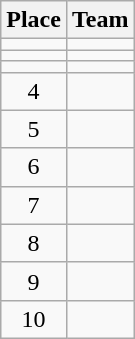<table class="wikitable">
<tr>
<th>Place</th>
<th>Team</th>
</tr>
<tr>
<td align=center></td>
<td></td>
</tr>
<tr>
<td align=center></td>
<td></td>
</tr>
<tr>
<td align=center></td>
<td></td>
</tr>
<tr>
<td align=center>4</td>
<td></td>
</tr>
<tr>
<td align=center>5</td>
<td></td>
</tr>
<tr>
<td align=center>6</td>
<td></td>
</tr>
<tr>
<td align=center>7</td>
<td></td>
</tr>
<tr>
<td align=center>8</td>
<td></td>
</tr>
<tr>
<td align=center>9</td>
<td></td>
</tr>
<tr>
<td align=center>10</td>
<td></td>
</tr>
</table>
